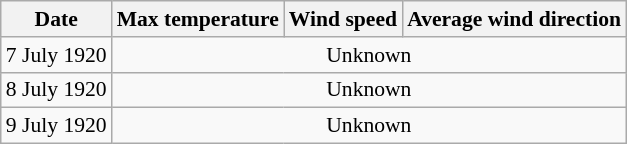<table class="wikitable" style="text-align:right; font-size:90%">
<tr>
<th>Date</th>
<th>Max temperature</th>
<th>Wind speed</th>
<th>Average wind direction</th>
</tr>
<tr>
<td>7 July 1920</td>
<td colspan=3 align=center>Unknown</td>
</tr>
<tr>
<td>8 July 1920</td>
<td colspan=3 align=center>Unknown</td>
</tr>
<tr>
<td>9 July 1920</td>
<td colspan=3 align=center>Unknown</td>
</tr>
</table>
